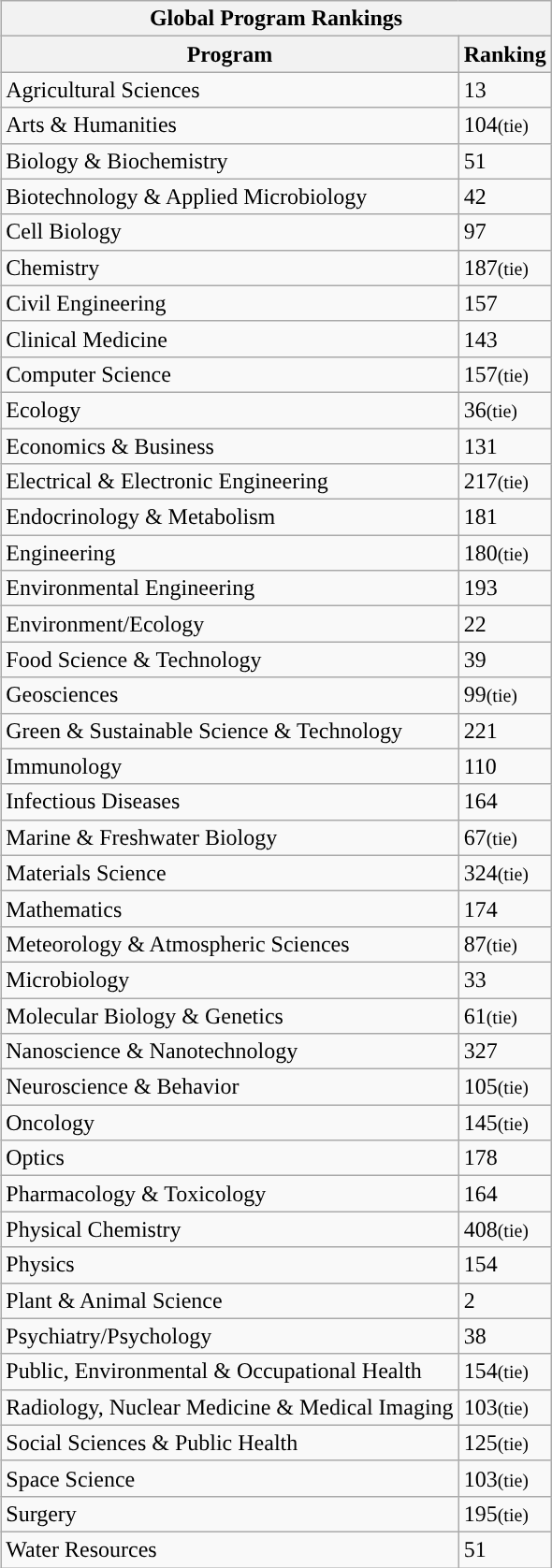<table class="wikitable sortable collapsible collapsed" style="float:right" "text-align:center">
<tr>
<th colspan=4>Global Program Rankings</th>
</tr>
<tr>
<th>Program</th>
<th>Ranking</th>
</tr>
<tr>
<td>Agricultural Sciences</td>
<td>13</td>
</tr>
<tr>
<td>Arts & Humanities</td>
<td>104<small>(tie)</small></td>
</tr>
<tr>
<td>Biology & Biochemistry</td>
<td>51</td>
</tr>
<tr>
<td>Biotechnology & Applied Microbiology</td>
<td>42</td>
</tr>
<tr>
<td>Cell Biology</td>
<td>97</td>
</tr>
<tr>
<td>Chemistry</td>
<td>187<small>(tie)</small></td>
</tr>
<tr>
<td>Civil Engineering</td>
<td>157</td>
</tr>
<tr>
<td>Clinical Medicine</td>
<td>143</td>
</tr>
<tr>
<td>Computer Science</td>
<td>157<small>(tie)</small></td>
</tr>
<tr>
<td>Ecology</td>
<td>36<small>(tie)</small></td>
</tr>
<tr>
<td>Economics & Business</td>
<td>131</td>
</tr>
<tr>
<td>Electrical & Electronic Engineering</td>
<td>217<small>(tie)</small></td>
</tr>
<tr>
<td>Endocrinology & Metabolism</td>
<td>181</td>
</tr>
<tr>
<td>Engineering</td>
<td>180<small>(tie)</small></td>
</tr>
<tr>
<td>Environmental Engineering</td>
<td>193</td>
</tr>
<tr>
<td>Environment/Ecology</td>
<td>22</td>
</tr>
<tr>
<td>Food Science & Technology</td>
<td>39</td>
</tr>
<tr>
<td>Geosciences</td>
<td>99<small>(tie)</small></td>
</tr>
<tr>
<td>Green & Sustainable Science & Technology</td>
<td>221</td>
</tr>
<tr>
<td>Immunology</td>
<td>110</td>
</tr>
<tr>
<td>Infectious Diseases</td>
<td>164</td>
</tr>
<tr>
<td>Marine & Freshwater Biology</td>
<td>67<small>(tie)</small></td>
</tr>
<tr>
<td>Materials Science</td>
<td>324<small>(tie)</small></td>
</tr>
<tr>
<td>Mathematics</td>
<td>174</td>
</tr>
<tr>
<td>Meteorology & Atmospheric Sciences</td>
<td>87<small>(tie)</small></td>
</tr>
<tr>
<td>Microbiology</td>
<td>33</td>
</tr>
<tr>
<td>Molecular Biology & Genetics</td>
<td>61<small>(tie)</small></td>
</tr>
<tr>
<td>Nanoscience & Nanotechnology</td>
<td>327</td>
</tr>
<tr>
<td>Neuroscience & Behavior</td>
<td>105<small>(tie)</small></td>
</tr>
<tr>
<td>Oncology</td>
<td>145<small>(tie)</small></td>
</tr>
<tr>
<td>Optics</td>
<td>178</td>
</tr>
<tr>
<td>Pharmacology & Toxicology</td>
<td>164</td>
</tr>
<tr>
<td>Physical Chemistry</td>
<td>408<small>(tie)</small></td>
</tr>
<tr>
<td>Physics</td>
<td>154</td>
</tr>
<tr>
<td>Plant & Animal Science</td>
<td>2</td>
</tr>
<tr>
<td>Psychiatry/Psychology</td>
<td>38</td>
</tr>
<tr>
<td>Public, Environmental & Occupational Health</td>
<td>154<small>(tie)</small></td>
</tr>
<tr>
<td>Radiology, Nuclear Medicine & Medical Imaging</td>
<td>103<small>(tie)</small></td>
</tr>
<tr>
<td>Social Sciences & Public Health</td>
<td>125<small>(tie)</small></td>
</tr>
<tr>
<td>Space Science</td>
<td>103<small>(tie)</small></td>
</tr>
<tr>
<td>Surgery</td>
<td>195<small>(tie)</small></td>
</tr>
<tr>
<td>Water Resources</td>
<td>51</td>
</tr>
</table>
